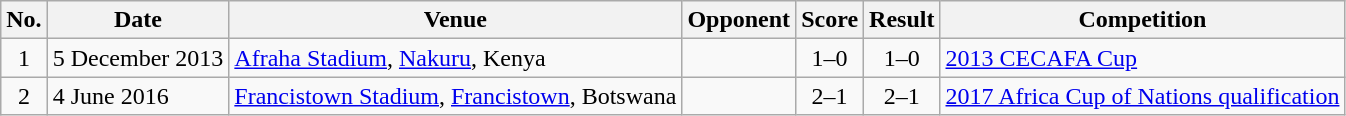<table class="wikitable sortable">
<tr>
<th scope="col">No.</th>
<th scope="col">Date</th>
<th scope="col">Venue</th>
<th scope="col">Opponent</th>
<th scope="col">Score</th>
<th scope="col">Result</th>
<th scope="col">Competition</th>
</tr>
<tr>
<td align="center">1</td>
<td>5 December 2013</td>
<td><a href='#'>Afraha Stadium</a>, <a href='#'>Nakuru</a>, Kenya</td>
<td></td>
<td align="center">1–0</td>
<td align="center">1–0</td>
<td><a href='#'>2013 CECAFA Cup</a></td>
</tr>
<tr>
<td align="center">2</td>
<td>4 June 2016</td>
<td><a href='#'>Francistown Stadium</a>, <a href='#'>Francistown</a>, Botswana</td>
<td></td>
<td align="center">2–1</td>
<td align="center">2–1</td>
<td><a href='#'>2017 Africa Cup of Nations qualification</a></td>
</tr>
</table>
